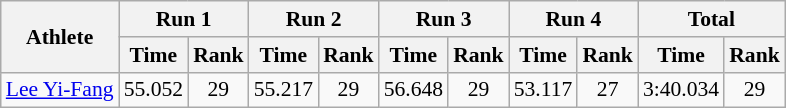<table class="wikitable" border="1" style="font-size:90%">
<tr>
<th rowspan="2">Athlete</th>
<th colspan="2">Run 1</th>
<th colspan="2">Run 2</th>
<th colspan="2">Run 3</th>
<th colspan="2">Run 4</th>
<th colspan="2">Total</th>
</tr>
<tr>
<th>Time</th>
<th>Rank</th>
<th>Time</th>
<th>Rank</th>
<th>Time</th>
<th>Rank</th>
<th>Time</th>
<th>Rank</th>
<th>Time</th>
<th>Rank</th>
</tr>
<tr>
<td><a href='#'>Lee Yi-Fang</a></td>
<td align="center">55.052</td>
<td align="center">29</td>
<td align="center">55.217</td>
<td align="center">29</td>
<td align="center">56.648</td>
<td align="center">29</td>
<td align="center">53.117</td>
<td align="center">27</td>
<td align="center">3:40.034</td>
<td align="center">29</td>
</tr>
</table>
